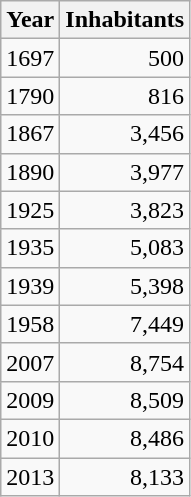<table class="wikitable collapsible autocollapse">
<tr>
<th>Year</th>
<th>Inhabitants</th>
</tr>
<tr>
<td>1697</td>
<td align="right">500</td>
</tr>
<tr>
<td>1790</td>
<td align="right">816</td>
</tr>
<tr>
<td>1867</td>
<td align="right">3,456</td>
</tr>
<tr>
<td>1890</td>
<td align="right">3,977</td>
</tr>
<tr>
<td>1925</td>
<td align="right">3,823</td>
</tr>
<tr>
<td>1935</td>
<td align="right">5,083</td>
</tr>
<tr>
<td>1939</td>
<td align="right">5,398</td>
</tr>
<tr>
<td>1958</td>
<td align="right">7,449</td>
</tr>
<tr>
<td>2007</td>
<td align="right">8,754</td>
</tr>
<tr>
<td>2009</td>
<td align="right">8,509</td>
</tr>
<tr>
<td>2010</td>
<td align="right">8,486</td>
</tr>
<tr>
<td>2013</td>
<td align="right">8,133</td>
</tr>
</table>
